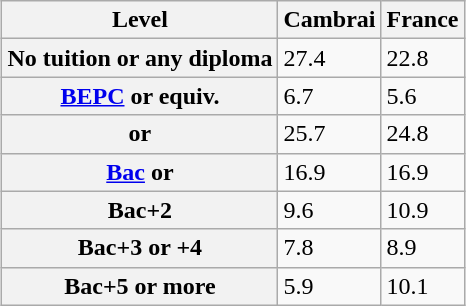<table class="wikitable" style="margin:1em auto;">
<tr>
<th scope="col">Level</th>
<th scope="col">Cambrai</th>
<th scope="col">France</th>
</tr>
<tr>
<th scope="row">No tuition or any diploma</th>
<td>27.4</td>
<td>22.8</td>
</tr>
<tr>
<th scope="row"><a href='#'>BEPC</a> or equiv.</th>
<td>6.7</td>
<td>5.6</td>
</tr>
<tr>
<th scope="row"> or </th>
<td>25.7</td>
<td>24.8</td>
</tr>
<tr>
<th scope="row"><a href='#'>Bac</a> or </th>
<td>16.9</td>
<td>16.9</td>
</tr>
<tr>
<th scope="row">Bac+2</th>
<td>9.6</td>
<td>10.9</td>
</tr>
<tr>
<th scope="row">Bac+3 or +4</th>
<td>7.8</td>
<td>8.9</td>
</tr>
<tr>
<th scope="row">Bac+5 or more</th>
<td>5.9</td>
<td>10.1</td>
</tr>
</table>
